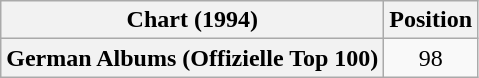<table class="wikitable plainrowheaders" style="text-align:center">
<tr>
<th scope="col">Chart (1994)</th>
<th scope="col">Position</th>
</tr>
<tr>
<th scope="row">German Albums (Offizielle Top 100)</th>
<td>98</td>
</tr>
</table>
